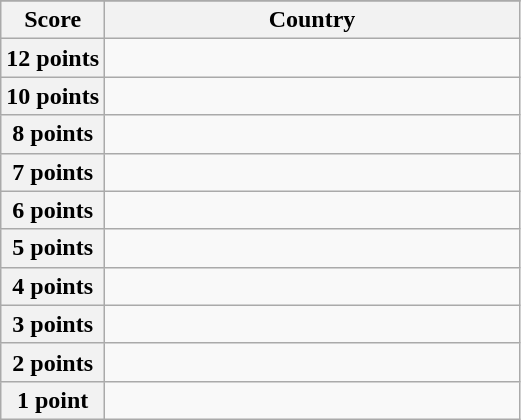<table class="wikitable">
<tr>
</tr>
<tr>
<th scope="col" width="20%">Score</th>
<th scope="col">Country</th>
</tr>
<tr>
<th scope="row">12 points</th>
<td></td>
</tr>
<tr>
<th scope="row">10 points</th>
<td></td>
</tr>
<tr>
<th scope="row">8 points</th>
<td></td>
</tr>
<tr>
<th scope="row">7 points</th>
<td></td>
</tr>
<tr>
<th scope="row">6 points</th>
<td></td>
</tr>
<tr>
<th scope="row">5 points</th>
<td></td>
</tr>
<tr>
<th scope="row">4 points</th>
<td></td>
</tr>
<tr>
<th scope="row">3 points</th>
<td></td>
</tr>
<tr>
<th scope="row">2 points</th>
<td></td>
</tr>
<tr>
<th scope="row">1 point</th>
<td></td>
</tr>
</table>
